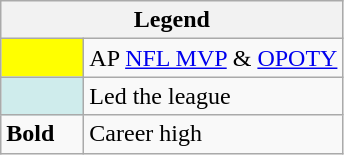<table class="wikitable">
<tr>
<th colspan="2">Legend</th>
</tr>
<tr>
<td style="background:#ffff00; width:3em"></td>
<td>AP <a href='#'>NFL MVP</a> & <a href='#'>OPOTY</a></td>
</tr>
<tr>
<td style="background:#cfecec; width:3em"></td>
<td>Led the league</td>
</tr>
<tr>
<td><strong>Bold</strong></td>
<td>Career high</td>
</tr>
</table>
